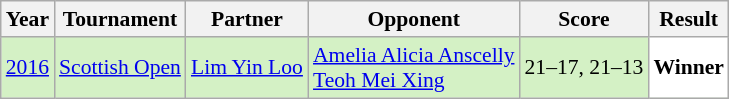<table class="sortable wikitable" style="font-size: 90%;">
<tr>
<th>Year</th>
<th>Tournament</th>
<th>Partner</th>
<th>Opponent</th>
<th>Score</th>
<th>Result</th>
</tr>
<tr style="background:#D4F1C5">
<td align="center"><a href='#'>2016</a></td>
<td align="left"><a href='#'>Scottish Open</a></td>
<td align="left"> <a href='#'>Lim Yin Loo</a></td>
<td align="left"> <a href='#'>Amelia Alicia Anscelly</a><br> <a href='#'>Teoh Mei Xing</a></td>
<td align="left">21–17, 21–13</td>
<td style="text-align:left; background:white"> <strong>Winner</strong></td>
</tr>
</table>
